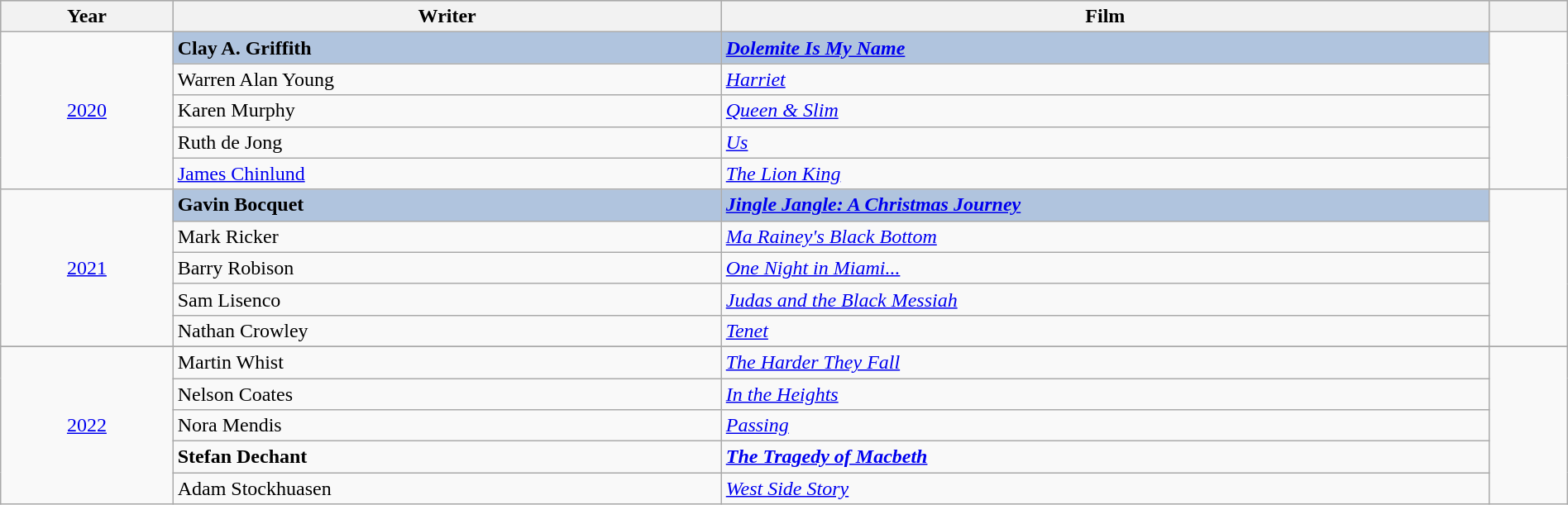<table class="wikitable" style="width:100%;">
<tr style="background:#bebebe;">
<th style="width:11%;">Year</th>
<th style="width:35%;">Writer</th>
<th style="width:49%;">Film</th>
<th style="width:5%;"></th>
</tr>
<tr>
<td rowspan="5" align="center"><a href='#'>2020</a></td>
<td style="background:#B0C4DE"><strong>Clay A. Griffith</strong></td>
<td style="background:#B0C4DE"><strong><em><a href='#'>Dolemite Is My Name</a></em></strong></td>
<td rowspan="5" align="center"></td>
</tr>
<tr>
<td>Warren Alan Young</td>
<td><em><a href='#'>Harriet</a></em></td>
</tr>
<tr>
<td>Karen Murphy</td>
<td><em><a href='#'>Queen & Slim</a></em></td>
</tr>
<tr>
<td>Ruth de Jong</td>
<td><em><a href='#'>Us</a></em></td>
</tr>
<tr>
<td><a href='#'>James Chinlund</a></td>
<td><em><a href='#'>The Lion King</a></em></td>
</tr>
<tr>
<td rowspan="5" align="center"><a href='#'>2021</a></td>
<td style="background:#B0C4DE"><strong>Gavin Bocquet</strong></td>
<td style="background:#B0C4DE"><strong><em><a href='#'>Jingle Jangle: A Christmas Journey</a></em></strong></td>
<td rowspan="5" align="center"></td>
</tr>
<tr>
<td>Mark Ricker</td>
<td><em><a href='#'>Ma Rainey's Black Bottom</a></em></td>
</tr>
<tr>
<td>Barry Robison</td>
<td><em><a href='#'>One Night in Miami...</a></em></td>
</tr>
<tr>
<td>Sam Lisenco</td>
<td><em><a href='#'>Judas and the Black Messiah</a></em></td>
</tr>
<tr>
<td>Nathan Crowley</td>
<td><em><a href='#'>Tenet</a></em></td>
</tr>
<tr>
</tr>
<tr>
<td rowspan="5" align="center"><a href='#'>2022</a></td>
<td>Martin Whist</td>
<td><em><a href='#'>The Harder They Fall</a></em></td>
<td rowspan="5" align="center"></td>
</tr>
<tr>
<td>Nelson Coates</td>
<td><em><a href='#'>In the Heights</a></em></td>
</tr>
<tr>
<td>Nora Mendis</td>
<td><em><a href='#'>Passing</a></em></td>
</tr>
<tr>
<td><strong>Stefan Dechant</strong></td>
<td><strong><em><a href='#'>The Tragedy of Macbeth</a></em></strong></td>
</tr>
<tr>
<td>Adam Stockhuasen</td>
<td><em><a href='#'>West Side Story</a></em></td>
</tr>
</table>
